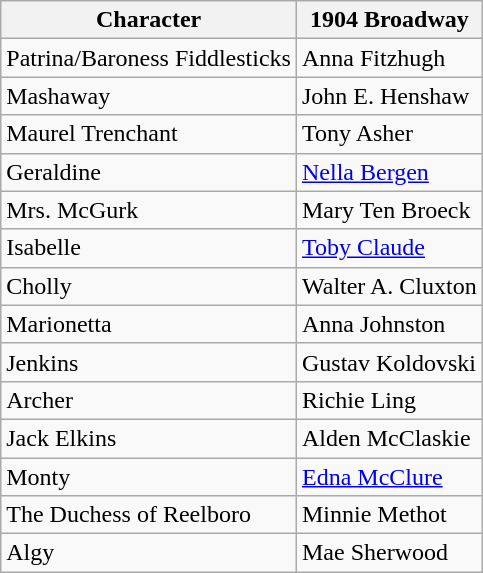<table class="wikitable">
<tr>
<th>Character</th>
<th>1904 Broadway</th>
</tr>
<tr>
<td>Patrina/Baroness Fiddlesticks</td>
<td>Anna Fitzhugh</td>
</tr>
<tr>
<td>Mashaway</td>
<td>John E. Henshaw</td>
</tr>
<tr>
<td>Maurel Trenchant</td>
<td>Tony Asher</td>
</tr>
<tr>
<td>Geraldine</td>
<td><a href='#'>Nella Bergen</a></td>
</tr>
<tr>
<td>Mrs. McGurk</td>
<td>Mary Ten Broeck</td>
</tr>
<tr>
<td>Isabelle</td>
<td><a href='#'>Toby Claude</a></td>
</tr>
<tr>
<td>Cholly</td>
<td>Walter A. Cluxton</td>
</tr>
<tr>
<td>Marionetta</td>
<td>Anna Johnston</td>
</tr>
<tr>
<td>Jenkins</td>
<td>Gustav Koldovski</td>
</tr>
<tr>
<td>Archer</td>
<td>Richie Ling</td>
</tr>
<tr>
<td>Jack Elkins</td>
<td>Alden McClaskie</td>
</tr>
<tr>
<td>Monty</td>
<td><a href='#'>Edna McClure</a></td>
</tr>
<tr>
<td>The Duchess of Reelboro</td>
<td>Minnie Methot</td>
</tr>
<tr>
<td>Algy</td>
<td>Mae Sherwood</td>
</tr>
</table>
